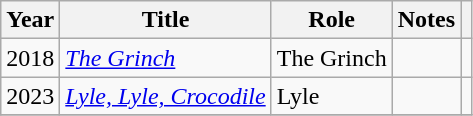<table class="wikitable">
<tr>
<th>Year</th>
<th>Title</th>
<th>Role</th>
<th>Notes</th>
<th class = "unsortable"></th>
</tr>
<tr>
<td>2018</td>
<td><em><a href='#'>The Grinch</a></em></td>
<td>The Grinch</td>
<td></td>
<td></td>
</tr>
<tr>
<td>2023</td>
<td><em><a href='#'>Lyle, Lyle, Crocodile</a></em></td>
<td>Lyle</td>
<td></td>
<td></td>
</tr>
<tr>
</tr>
</table>
